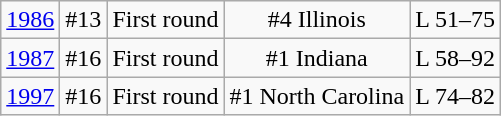<table class="wikitable">
<tr align="center">
<td><a href='#'>1986</a></td>
<td>#13</td>
<td>First round</td>
<td>#4 Illinois</td>
<td>L 51–75</td>
</tr>
<tr align="center">
<td><a href='#'>1987</a></td>
<td>#16</td>
<td>First round</td>
<td>#1 Indiana</td>
<td>L 58–92</td>
</tr>
<tr align="center">
<td><a href='#'>1997</a></td>
<td>#16</td>
<td>First round</td>
<td>#1 North Carolina</td>
<td>L 74–82</td>
</tr>
</table>
